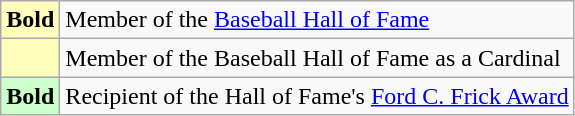<table class="wikitable">
<tr>
<th scope="row" style="background:#ffb;"><strong>Bold</strong></th>
<td>Member of the <a href='#'>Baseball Hall of Fame</a></td>
</tr>
<tr>
<th scope="row" style="background:#ffb;"></th>
<td>Member of the Baseball Hall of Fame as a Cardinal</td>
</tr>
<tr>
<th scope="row" style="background:#cfc;"><strong>Bold</strong></th>
<td>Recipient of the Hall of Fame's <a href='#'>Ford C. Frick Award</a></td>
</tr>
</table>
